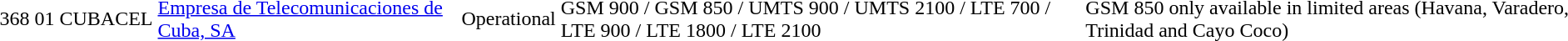<table>
<tr>
<td>368</td>
<td>01</td>
<td>CUBACEL</td>
<td><a href='#'>Empresa de Telecomunicaciones de Cuba, SA</a></td>
<td>Operational</td>
<td>GSM 900 / GSM 850 / UMTS 900 / UMTS 2100 / LTE 700 / LTE 900 / LTE 1800 / LTE 2100</td>
<td>GSM 850 only available in limited areas (Havana, Varadero, Trinidad and Cayo Coco)</td>
</tr>
</table>
